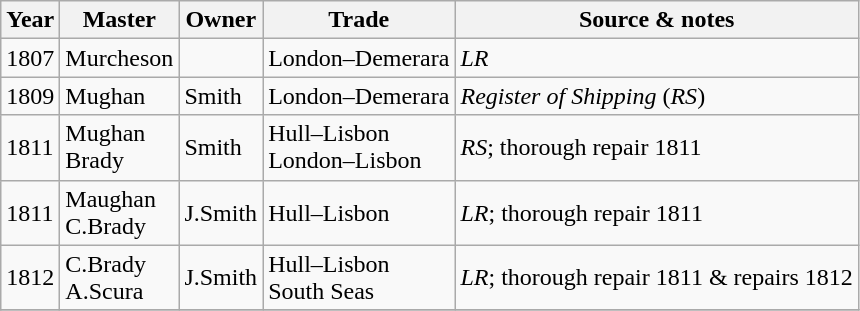<table class="wikitable">
<tr>
<th>Year</th>
<th>Master</th>
<th>Owner</th>
<th>Trade</th>
<th>Source & notes</th>
</tr>
<tr>
<td>1807</td>
<td>Murcheson</td>
<td></td>
<td>London–Demerara</td>
<td><em>LR</em></td>
</tr>
<tr>
<td>1809</td>
<td>Mughan</td>
<td>Smith</td>
<td>London–Demerara</td>
<td><em>Register of Shipping</em> (<em>RS</em>)</td>
</tr>
<tr>
<td>1811</td>
<td>Mughan<br>Brady</td>
<td>Smith</td>
<td>Hull–Lisbon<br>London–Lisbon</td>
<td><em>RS</em>; thorough repair 1811</td>
</tr>
<tr>
<td>1811</td>
<td>Maughan<br>C.Brady</td>
<td>J.Smith</td>
<td>Hull–Lisbon</td>
<td><em>LR</em>; thorough repair 1811</td>
</tr>
<tr>
<td>1812</td>
<td>C.Brady<br>A.Scura</td>
<td>J.Smith</td>
<td>Hull–Lisbon<br>South Seas</td>
<td><em>LR</em>; thorough repair 1811 & repairs 1812</td>
</tr>
<tr>
</tr>
</table>
